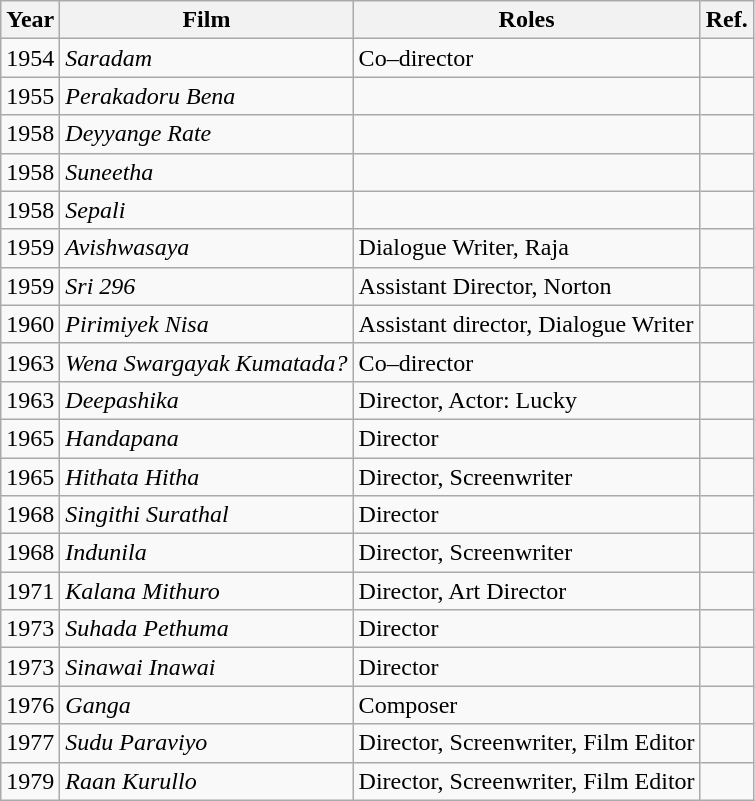<table class="wikitable">
<tr>
<th>Year</th>
<th>Film</th>
<th>Roles</th>
<th>Ref.</th>
</tr>
<tr>
<td>1954</td>
<td><em>Saradam</em></td>
<td>Co–director</td>
<td></td>
</tr>
<tr>
<td>1955</td>
<td><em>Perakadoru Bena</em></td>
<td></td>
<td></td>
</tr>
<tr>
<td>1958</td>
<td><em>Deyyange Rate</em></td>
<td></td>
<td></td>
</tr>
<tr>
<td>1958</td>
<td><em>Suneetha</em></td>
<td></td>
<td></td>
</tr>
<tr>
<td>1958</td>
<td><em>Sepali</em></td>
<td></td>
<td></td>
</tr>
<tr>
<td>1959</td>
<td><em>Avishwasaya</em></td>
<td>Dialogue Writer, Raja</td>
<td></td>
</tr>
<tr>
<td>1959</td>
<td><em>Sri 296</em></td>
<td>Assistant Director, Norton</td>
<td></td>
</tr>
<tr>
<td>1960</td>
<td><em>Pirimiyek Nisa</em></td>
<td>Assistant director, Dialogue Writer</td>
<td></td>
</tr>
<tr>
<td>1963</td>
<td><em>Wena Swargayak Kumatada?</em></td>
<td>Co–director</td>
<td></td>
</tr>
<tr>
<td>1963</td>
<td><em>Deepashika</em></td>
<td>Director, Actor: Lucky</td>
<td></td>
</tr>
<tr>
<td>1965</td>
<td><em>Handapana</em></td>
<td>Director</td>
<td></td>
</tr>
<tr>
<td>1965</td>
<td><em>Hithata Hitha</em></td>
<td>Director, Screenwriter</td>
<td></td>
</tr>
<tr>
<td>1968</td>
<td><em>Singithi Surathal</em></td>
<td>Director</td>
<td></td>
</tr>
<tr>
<td>1968</td>
<td><em>Indunila</em></td>
<td>Director, Screenwriter</td>
<td></td>
</tr>
<tr>
<td>1971</td>
<td><em>Kalana Mithuro</em></td>
<td>Director, Art Director</td>
<td></td>
</tr>
<tr>
<td>1973</td>
<td><em>Suhada Pethuma</em></td>
<td>Director</td>
<td></td>
</tr>
<tr>
<td>1973</td>
<td><em>Sinawai Inawai</em></td>
<td>Director</td>
<td></td>
</tr>
<tr>
<td>1976</td>
<td><em>Ganga</em></td>
<td>Composer</td>
<td></td>
</tr>
<tr>
<td>1977</td>
<td><em>Sudu Paraviyo</em></td>
<td>Director, Screenwriter, Film Editor</td>
<td></td>
</tr>
<tr>
<td>1979</td>
<td><em>Raan Kurullo</em></td>
<td>Director, Screenwriter, Film Editor</td>
<td></td>
</tr>
</table>
